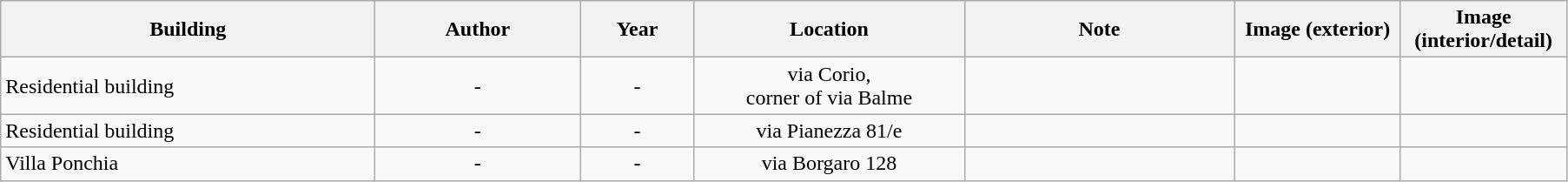<table class="wikitable sortable" style="text-align:center">
<tr>
<th style="width:280px">Building</th>
<th style="width:150px">Author</th>
<th style="width:80px">Year</th>
<th style="width:200px">Location</th>
<th style="width:200px">Note</th>
<th style="width:120px">Image (exterior)</th>
<th style="width:120px">Image (interior/detail)</th>
</tr>
<tr>
<td align=left>Residential building</td>
<td>-</td>
<td>-</td>
<td>via Corio,<br>corner of via Balme</td>
<td></td>
<td></td>
<td></td>
</tr>
<tr>
<td align=left>Residential building</td>
<td>-</td>
<td>-</td>
<td>via Pianezza 81/e</td>
<td></td>
<td></td>
<td></td>
</tr>
<tr>
<td align=left>Villa Ponchia</td>
<td>-</td>
<td>-</td>
<td>via Borgaro 128</td>
<td></td>
<td></td>
<td></td>
</tr>
</table>
